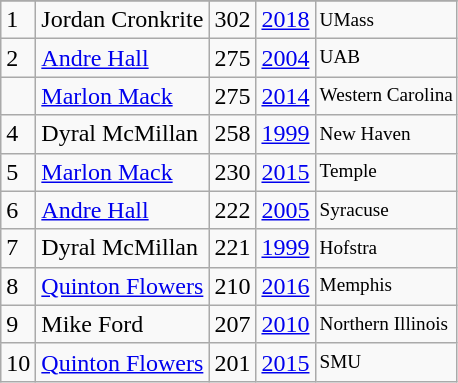<table class="wikitable">
<tr>
</tr>
<tr>
<td>1</td>
<td>Jordan Cronkrite</td>
<td>302</td>
<td><a href='#'>2018</a></td>
<td style="font-size:80%;">UMass</td>
</tr>
<tr>
<td>2</td>
<td><a href='#'>Andre Hall</a></td>
<td>275</td>
<td><a href='#'>2004</a></td>
<td style="font-size:80%;">UAB</td>
</tr>
<tr>
<td></td>
<td><a href='#'>Marlon Mack</a></td>
<td>275</td>
<td><a href='#'>2014</a></td>
<td style="font-size:80%;">Western Carolina</td>
</tr>
<tr>
<td>4</td>
<td>Dyral McMillan</td>
<td>258</td>
<td><a href='#'>1999</a></td>
<td style="font-size:80%;">New Haven</td>
</tr>
<tr>
<td>5</td>
<td><a href='#'>Marlon Mack</a></td>
<td>230</td>
<td><a href='#'>2015</a></td>
<td style="font-size:80%;">Temple</td>
</tr>
<tr>
<td>6</td>
<td><a href='#'>Andre Hall</a></td>
<td>222</td>
<td><a href='#'>2005</a></td>
<td style="font-size:80%;">Syracuse</td>
</tr>
<tr>
<td>7</td>
<td>Dyral McMillan</td>
<td>221</td>
<td><a href='#'>1999</a></td>
<td style="font-size:80%;">Hofstra</td>
</tr>
<tr>
<td>8</td>
<td><a href='#'>Quinton Flowers</a></td>
<td>210</td>
<td><a href='#'>2016</a></td>
<td style="font-size:80%;">Memphis</td>
</tr>
<tr>
<td>9</td>
<td>Mike Ford</td>
<td>207</td>
<td><a href='#'>2010</a></td>
<td style="font-size:80%;">Northern Illinois</td>
</tr>
<tr>
<td>10</td>
<td><a href='#'>Quinton Flowers</a></td>
<td>201</td>
<td><a href='#'>2015</a></td>
<td style="font-size:80%;">SMU</td>
</tr>
</table>
